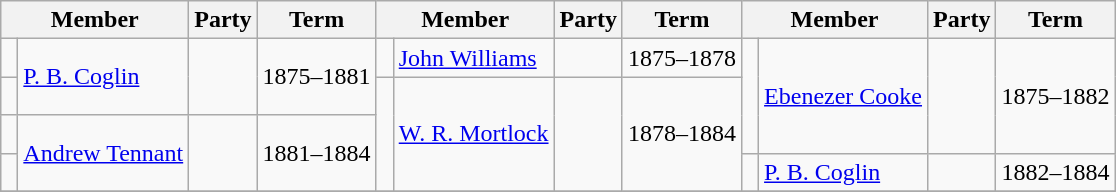<table class="wikitable">
<tr>
<th colspan="2">Member</th>
<th>Party</th>
<th>Term</th>
<th colspan="2">Member</th>
<th>Party</th>
<th>Term</th>
<th colspan="2">Member</th>
<th>Party</th>
<th>Term</th>
</tr>
<tr>
<td> </td>
<td rowspan="2"><a href='#'>P. B. Coglin</a></td>
<td rowspan="2"></td>
<td rowspan="2">1875–1881</td>
<td> </td>
<td><a href='#'>John Williams</a></td>
<td></td>
<td>1875–1878</td>
<td rowspan="3" > </td>
<td rowspan="3"><a href='#'>Ebenezer Cooke</a></td>
<td rowspan="3"></td>
<td rowspan="3">1875–1882</td>
</tr>
<tr>
<td> </td>
<td rowspan="3" > </td>
<td rowspan="3"><a href='#'>W. R. Mortlock</a></td>
<td rowspan="3"></td>
<td rowspan="3">1878–1884</td>
</tr>
<tr>
<td> </td>
<td rowspan="2"><a href='#'>Andrew Tennant</a></td>
<td rowspan="2"></td>
<td rowspan="2">1881–1884</td>
</tr>
<tr>
<td> </td>
<td> </td>
<td><a href='#'>P. B. Coglin</a></td>
<td></td>
<td>1882–1884</td>
</tr>
<tr>
</tr>
</table>
